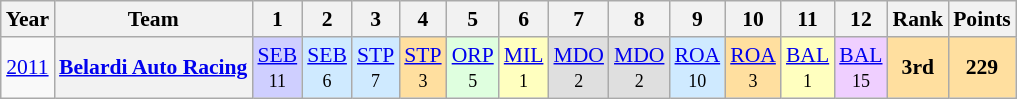<table class="wikitable" style="text-align:center; font-size:90%">
<tr>
<th>Year</th>
<th>Team</th>
<th>1</th>
<th>2</th>
<th>3</th>
<th>4</th>
<th>5</th>
<th>6</th>
<th>7</th>
<th>8</th>
<th>9</th>
<th>10</th>
<th>11</th>
<th>12</th>
<th>Rank</th>
<th>Points</th>
</tr>
<tr>
<td><a href='#'>2011</a></td>
<th><a href='#'>Belardi Auto Racing</a></th>
<td style="background:#CFCFFF;"><a href='#'>SEB</a><br><small>11</small></td>
<td style="background:#CFEAFF;"><a href='#'>SEB</a><br><small>6</small></td>
<td style="background:#CFEAFF;"><a href='#'>STP</a><br><small>7</small></td>
<td style="background:#FFDF9F;"><a href='#'>STP</a><br><small>3</small></td>
<td style="background:#DFFFDF;"><a href='#'>ORP</a><br><small>5</small></td>
<td style="background:#FFFFBF;"><a href='#'>MIL</a><br><small>1</small></td>
<td style="background:#DFDFDF;"><a href='#'>MDO</a><br><small>2</small></td>
<td style="background:#DFDFDF;"><a href='#'>MDO</a><br><small>2</small></td>
<td style="background:#CFEAFF;"><a href='#'>ROA</a><br><small>10</small></td>
<td style="background:#FFDF9F;"><a href='#'>ROA</a><br><small>3</small></td>
<td style="background:#FFFFBF;"><a href='#'>BAL</a><br><small>1</small></td>
<td style="background:#EFCFFF;"><a href='#'>BAL</a><br><small>15</small></td>
<td style="background:#FFDF9F;"><strong>3rd</strong></td>
<td style="background:#FFDF9F;"><strong>229</strong></td>
</tr>
</table>
